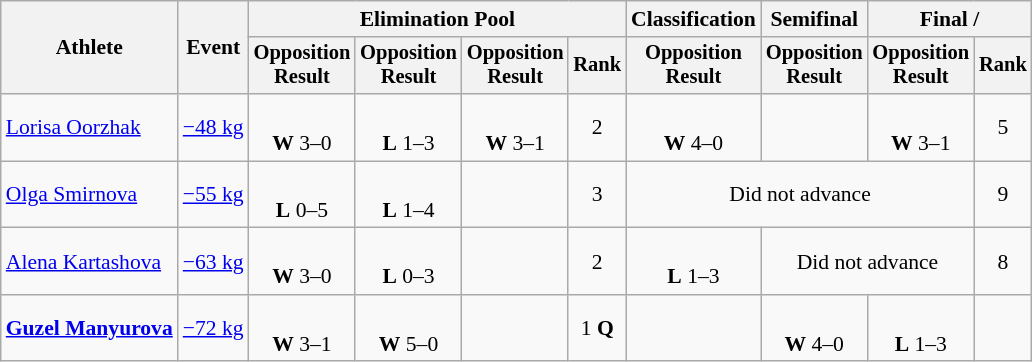<table class="wikitable" style="font-size:90%">
<tr>
<th rowspan="2">Athlete</th>
<th rowspan="2">Event</th>
<th colspan=4>Elimination Pool</th>
<th>Classification</th>
<th>Semifinal</th>
<th colspan=2>Final / </th>
</tr>
<tr style="font-size: 95%">
<th>Opposition<br>Result</th>
<th>Opposition<br>Result</th>
<th>Opposition<br>Result</th>
<th>Rank</th>
<th>Opposition<br>Result</th>
<th>Opposition<br>Result</th>
<th>Opposition<br>Result</th>
<th>Rank</th>
</tr>
<tr align=center>
<td align=left><a href='#'>Lorisa Oorzhak</a></td>
<td align=left><a href='#'>−48 kg</a></td>
<td><br><strong>W</strong> 3–0 <sup></sup></td>
<td><br><strong>L</strong> 1–3 <sup></sup></td>
<td><br><strong>W</strong> 3–1 <sup></sup></td>
<td>2</td>
<td><br><strong>W</strong> 4–0 <sup></sup></td>
<td></td>
<td><br><strong>W</strong> 3–1 <sup></sup></td>
<td>5</td>
</tr>
<tr align=center>
<td align=left><a href='#'>Olga Smirnova</a></td>
<td align=left><a href='#'>−55 kg</a></td>
<td><br><strong>L</strong> 0–5 <sup></sup></td>
<td><br><strong>L</strong> 1–4 <sup></sup></td>
<td></td>
<td>3</td>
<td colspan=3>Did not advance</td>
<td>9</td>
</tr>
<tr align=center>
<td align=left><a href='#'>Alena Kartashova</a></td>
<td align=left><a href='#'>−63 kg</a></td>
<td><br><strong>W</strong> 3–0 <sup></sup></td>
<td><br><strong>L</strong> 0–3 <sup></sup></td>
<td></td>
<td>2</td>
<td><br><strong>L</strong> 1–3 <sup></sup></td>
<td colspan=2>Did not advance</td>
<td>8</td>
</tr>
<tr align=center>
<td align=left><strong><a href='#'>Guzel Manyurova</a></strong></td>
<td align=left><a href='#'>−72 kg</a></td>
<td><br><strong>W</strong> 3–1 <sup></sup></td>
<td><br><strong>W</strong> 5–0 <sup></sup></td>
<td></td>
<td>1 <strong>Q</strong></td>
<td></td>
<td><br><strong>W</strong> 4–0 <sup></sup></td>
<td><br><strong>L</strong> 1–3 <sup></sup></td>
<td></td>
</tr>
</table>
